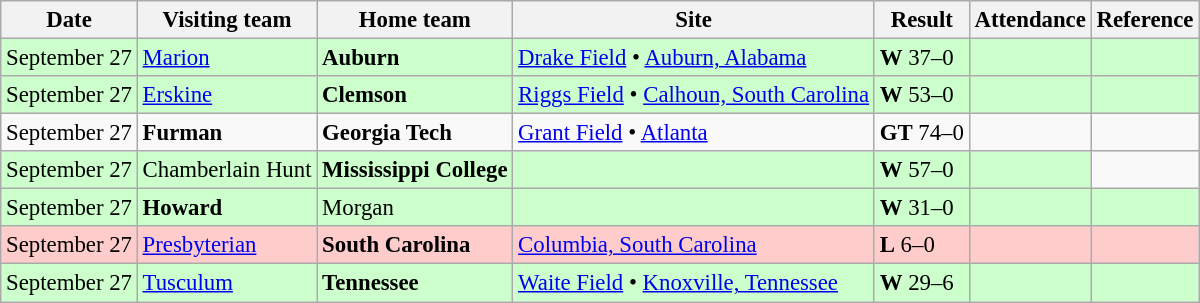<table class="wikitable" style="font-size:95%;">
<tr>
<th>Date</th>
<th>Visiting team</th>
<th>Home team</th>
<th>Site</th>
<th>Result</th>
<th>Attendance</th>
<th class="unsortable">Reference</th>
</tr>
<tr bgcolor=ccffcc>
<td>September 27</td>
<td><a href='#'>Marion</a></td>
<td><strong>Auburn</strong></td>
<td><a href='#'>Drake Field</a> • <a href='#'>Auburn, Alabama</a></td>
<td><strong>W</strong> 37–0</td>
<td></td>
<td></td>
</tr>
<tr bgcolor=ccffcc>
<td>September 27</td>
<td><a href='#'>Erskine</a></td>
<td><strong>Clemson</strong></td>
<td><a href='#'>Riggs Field</a> • <a href='#'>Calhoun, South Carolina</a></td>
<td><strong>W</strong> 53–0</td>
<td></td>
<td></td>
</tr>
<tr bgcolor=>
<td>September 27</td>
<td><strong>Furman</strong></td>
<td><strong>Georgia Tech</strong></td>
<td><a href='#'>Grant Field</a> • <a href='#'>Atlanta</a></td>
<td><strong>GT</strong> 74–0</td>
<td></td>
<td></td>
</tr>
<tr bgcolor=ccffcc>
<td>September 27</td>
<td>Chamberlain Hunt</td>
<td><strong>Mississippi College</strong></td>
<td></td>
<td><strong>W</strong> 57–0</td>
<td></td>
</tr>
<tr bgcolor=ccffcc>
<td>September 27</td>
<td><strong>Howard</strong></td>
<td>Morgan</td>
<td></td>
<td><strong>W</strong> 31–0</td>
<td></td>
<td></td>
</tr>
<tr bgcolor=ffcccc>
<td>September 27</td>
<td><a href='#'>Presbyterian</a></td>
<td><strong>South Carolina</strong></td>
<td><a href='#'>Columbia, South Carolina</a></td>
<td><strong>L</strong> 6–0</td>
<td></td>
<td></td>
</tr>
<tr bgcolor=ccffcc>
<td>September 27</td>
<td><a href='#'>Tusculum</a></td>
<td><strong>Tennessee</strong></td>
<td><a href='#'>Waite Field</a> • <a href='#'>Knoxville, Tennessee</a></td>
<td><strong>W</strong> 29–6</td>
<td></td>
<td></td>
</tr>
</table>
